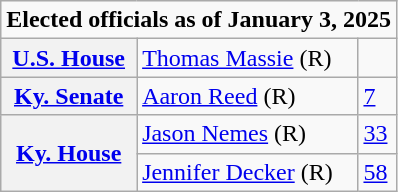<table class=wikitable>
<tr>
<td colspan="3"><strong>Elected officials as of January 3, 2025</strong></td>
</tr>
<tr>
<th scope=row><a href='#'>U.S. House</a></th>
<td><a href='#'>Thomas Massie</a> (R)</td>
<td></td>
</tr>
<tr>
<th scope=row><a href='#'>Ky. Senate</a></th>
<td><a href='#'>Aaron Reed</a> (R)</td>
<td><a href='#'>7</a></td>
</tr>
<tr>
<th rowspan=2><a href='#'>Ky. House</a></th>
<td><a href='#'>Jason Nemes</a> (R)</td>
<td><a href='#'>33</a></td>
</tr>
<tr>
<td><a href='#'>Jennifer Decker</a> (R)</td>
<td><a href='#'>58</a></td>
</tr>
</table>
